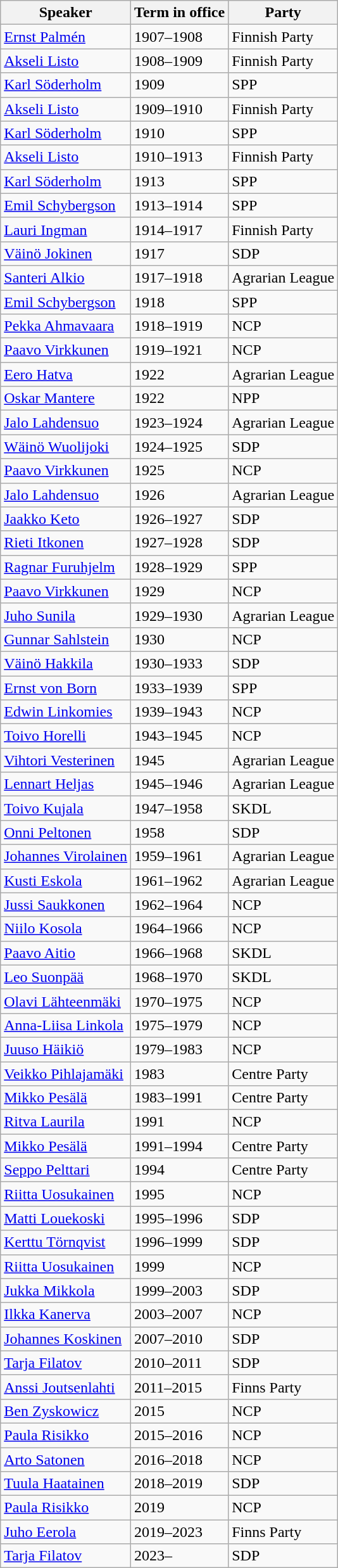<table class="wikitable">
<tr>
<th>Speaker</th>
<th>Term in office</th>
<th>Party</th>
</tr>
<tr>
<td><a href='#'>Ernst Palmén</a></td>
<td>1907–1908</td>
<td>Finnish Party</td>
</tr>
<tr>
<td><a href='#'>Akseli Listo</a></td>
<td>1908–1909</td>
<td>Finnish Party</td>
</tr>
<tr>
<td><a href='#'>Karl Söderholm</a></td>
<td>1909</td>
<td>SPP</td>
</tr>
<tr>
<td><a href='#'>Akseli Listo</a></td>
<td>1909–1910</td>
<td>Finnish Party</td>
</tr>
<tr>
<td><a href='#'>Karl Söderholm</a></td>
<td>1910</td>
<td>SPP</td>
</tr>
<tr>
<td><a href='#'>Akseli Listo</a></td>
<td>1910–1913</td>
<td>Finnish Party</td>
</tr>
<tr>
<td><a href='#'>Karl Söderholm</a></td>
<td>1913</td>
<td>SPP</td>
</tr>
<tr>
<td><a href='#'>Emil Schybergson</a></td>
<td>1913–1914</td>
<td>SPP</td>
</tr>
<tr>
<td><a href='#'>Lauri Ingman</a></td>
<td>1914–1917</td>
<td>Finnish Party</td>
</tr>
<tr>
<td><a href='#'>Väinö Jokinen</a></td>
<td>1917</td>
<td>SDP</td>
</tr>
<tr>
<td><a href='#'>Santeri Alkio</a></td>
<td>1917–1918</td>
<td>Agrarian League</td>
</tr>
<tr>
<td><a href='#'>Emil Schybergson</a></td>
<td>1918</td>
<td>SPP</td>
</tr>
<tr>
<td><a href='#'>Pekka Ahmavaara</a></td>
<td>1918–1919</td>
<td>NCP</td>
</tr>
<tr>
<td><a href='#'>Paavo Virkkunen</a></td>
<td>1919–1921</td>
<td>NCP</td>
</tr>
<tr>
<td><a href='#'>Eero Hatva</a></td>
<td>1922</td>
<td>Agrarian League</td>
</tr>
<tr>
<td><a href='#'>Oskar Mantere</a></td>
<td>1922</td>
<td>NPP</td>
</tr>
<tr>
<td><a href='#'>Jalo Lahdensuo</a></td>
<td>1923–1924</td>
<td>Agrarian League</td>
</tr>
<tr>
<td><a href='#'>Wäinö Wuolijoki</a></td>
<td>1924–1925</td>
<td>SDP</td>
</tr>
<tr>
<td><a href='#'>Paavo Virkkunen</a></td>
<td>1925</td>
<td>NCP</td>
</tr>
<tr>
<td><a href='#'>Jalo Lahdensuo</a></td>
<td>1926</td>
<td>Agrarian League</td>
</tr>
<tr>
<td><a href='#'>Jaakko Keto</a></td>
<td>1926–1927</td>
<td>SDP</td>
</tr>
<tr>
<td><a href='#'>Rieti Itkonen</a></td>
<td>1927–1928</td>
<td>SDP</td>
</tr>
<tr>
<td><a href='#'>Ragnar Furuhjelm</a></td>
<td>1928–1929</td>
<td>SPP</td>
</tr>
<tr>
<td><a href='#'>Paavo Virkkunen</a></td>
<td>1929</td>
<td>NCP</td>
</tr>
<tr>
<td><a href='#'>Juho Sunila</a></td>
<td>1929–1930</td>
<td>Agrarian League</td>
</tr>
<tr>
<td><a href='#'>Gunnar Sahlstein</a></td>
<td>1930</td>
<td>NCP</td>
</tr>
<tr>
<td><a href='#'>Väinö Hakkila</a></td>
<td>1930–1933</td>
<td>SDP</td>
</tr>
<tr>
<td><a href='#'>Ernst von Born</a></td>
<td>1933–1939</td>
<td>SPP</td>
</tr>
<tr>
<td><a href='#'>Edwin Linkomies</a></td>
<td>1939–1943</td>
<td>NCP</td>
</tr>
<tr>
<td><a href='#'>Toivo Horelli</a></td>
<td>1943–1945</td>
<td>NCP</td>
</tr>
<tr>
<td><a href='#'>Vihtori Vesterinen</a></td>
<td>1945</td>
<td>Agrarian League</td>
</tr>
<tr>
<td><a href='#'>Lennart Heljas</a></td>
<td>1945–1946</td>
<td>Agrarian League</td>
</tr>
<tr>
<td><a href='#'>Toivo Kujala</a></td>
<td>1947–1958</td>
<td>SKDL</td>
</tr>
<tr>
<td><a href='#'>Onni Peltonen</a></td>
<td>1958</td>
<td>SDP</td>
</tr>
<tr>
<td><a href='#'>Johannes Virolainen</a></td>
<td>1959–1961</td>
<td>Agrarian League</td>
</tr>
<tr>
<td><a href='#'>Kusti Eskola</a></td>
<td>1961–1962</td>
<td>Agrarian League</td>
</tr>
<tr>
<td><a href='#'>Jussi Saukkonen</a></td>
<td>1962–1964</td>
<td>NCP</td>
</tr>
<tr>
<td><a href='#'>Niilo Kosola</a></td>
<td>1964–1966</td>
<td>NCP</td>
</tr>
<tr>
<td><a href='#'>Paavo Aitio</a></td>
<td>1966–1968</td>
<td>SKDL</td>
</tr>
<tr>
<td><a href='#'>Leo Suonpää</a></td>
<td>1968–1970</td>
<td>SKDL</td>
</tr>
<tr>
<td><a href='#'>Olavi Lähteenmäki</a></td>
<td>1970–1975</td>
<td>NCP</td>
</tr>
<tr>
<td><a href='#'>Anna-Liisa Linkola</a></td>
<td>1975–1979</td>
<td>NCP</td>
</tr>
<tr>
<td><a href='#'>Juuso Häikiö</a></td>
<td>1979–1983</td>
<td>NCP</td>
</tr>
<tr>
<td><a href='#'>Veikko Pihlajamäki</a></td>
<td>1983</td>
<td>Centre Party</td>
</tr>
<tr>
<td><a href='#'>Mikko Pesälä</a></td>
<td>1983–1991</td>
<td>Centre Party</td>
</tr>
<tr>
<td><a href='#'>Ritva Laurila</a></td>
<td>1991</td>
<td>NCP</td>
</tr>
<tr>
<td><a href='#'>Mikko Pesälä</a></td>
<td>1991–1994</td>
<td>Centre Party</td>
</tr>
<tr>
<td><a href='#'>Seppo Pelttari</a></td>
<td>1994</td>
<td>Centre Party</td>
</tr>
<tr>
<td><a href='#'>Riitta Uosukainen</a></td>
<td>1995</td>
<td>NCP</td>
</tr>
<tr>
<td><a href='#'>Matti Louekoski</a></td>
<td>1995–1996</td>
<td>SDP</td>
</tr>
<tr>
<td><a href='#'>Kerttu Törnqvist</a></td>
<td>1996–1999</td>
<td>SDP</td>
</tr>
<tr>
<td><a href='#'>Riitta Uosukainen</a></td>
<td>1999</td>
<td>NCP</td>
</tr>
<tr>
<td><a href='#'>Jukka Mikkola</a></td>
<td>1999–2003</td>
<td>SDP</td>
</tr>
<tr>
<td><a href='#'>Ilkka Kanerva</a></td>
<td>2003–2007</td>
<td>NCP</td>
</tr>
<tr>
<td><a href='#'>Johannes Koskinen</a></td>
<td>2007–2010</td>
<td>SDP</td>
</tr>
<tr>
<td><a href='#'>Tarja Filatov</a></td>
<td>2010–2011</td>
<td>SDP</td>
</tr>
<tr>
<td><a href='#'>Anssi Joutsenlahti</a></td>
<td>2011–2015</td>
<td>Finns Party</td>
</tr>
<tr>
<td><a href='#'>Ben Zyskowicz</a></td>
<td>2015</td>
<td>NCP</td>
</tr>
<tr>
<td><a href='#'>Paula Risikko</a></td>
<td>2015–2016</td>
<td>NCP</td>
</tr>
<tr>
<td><a href='#'>Arto Satonen</a></td>
<td>2016–2018</td>
<td>NCP</td>
</tr>
<tr>
<td><a href='#'>Tuula Haatainen</a></td>
<td>2018–2019</td>
<td>SDP</td>
</tr>
<tr>
<td><a href='#'>Paula Risikko</a></td>
<td>2019</td>
<td>NCP</td>
</tr>
<tr>
<td><a href='#'>Juho Eerola</a></td>
<td>2019–2023</td>
<td>Finns Party</td>
</tr>
<tr>
<td><a href='#'>Tarja Filatov</a></td>
<td>2023–</td>
<td>SDP</td>
</tr>
</table>
